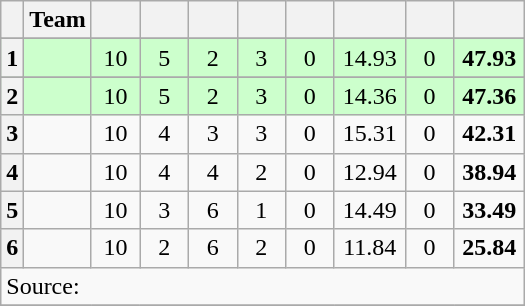<table class="wikitable" style="text-align:center;">
<tr>
<th></th>
<th>Team</th>
<th style="width:25px"></th>
<th style="width:25px"></th>
<th style="width:25px"></th>
<th style="width:25px"></th>
<th style="width:25px"></th>
<th style="width:40px"></th>
<th style="width:25px"></th>
<th style="width:40px"></th>
</tr>
<tr>
</tr>
<tr style="background:#cfc">
<th>1</th>
<td style="text-align:left;"></td>
<td>10</td>
<td>5</td>
<td>2</td>
<td>3</td>
<td>0</td>
<td>14.93</td>
<td>0</td>
<td><strong>47.93</strong></td>
</tr>
<tr>
</tr>
<tr style="background:#cfc">
<th>2</th>
<td style="text-align:left;"></td>
<td>10</td>
<td>5</td>
<td>2</td>
<td>3</td>
<td>0</td>
<td>14.36</td>
<td>0</td>
<td><strong>47.36</strong></td>
</tr>
<tr>
<th>3</th>
<td style="text-align:left;"></td>
<td>10</td>
<td>4</td>
<td>3</td>
<td>3</td>
<td>0</td>
<td>15.31</td>
<td>0</td>
<td><strong>42.31</strong></td>
</tr>
<tr>
<th>4</th>
<td style="text-align:left;"></td>
<td>10</td>
<td>4</td>
<td>4</td>
<td>2</td>
<td>0</td>
<td>12.94</td>
<td>0</td>
<td><strong>38.94</strong></td>
</tr>
<tr>
<th>5</th>
<td style="text-align:left;"></td>
<td>10</td>
<td>3</td>
<td>6</td>
<td>1</td>
<td>0</td>
<td>14.49</td>
<td>0</td>
<td><strong>33.49</strong></td>
</tr>
<tr>
<th>6</th>
<td style="text-align:left;"></td>
<td>10</td>
<td>2</td>
<td>6</td>
<td>2</td>
<td>0</td>
<td>11.84</td>
<td>0</td>
<td><strong>25.84</strong></td>
</tr>
<tr>
<td colspan="10" style="text-align:left;">Source: </td>
</tr>
<tr>
</tr>
</table>
